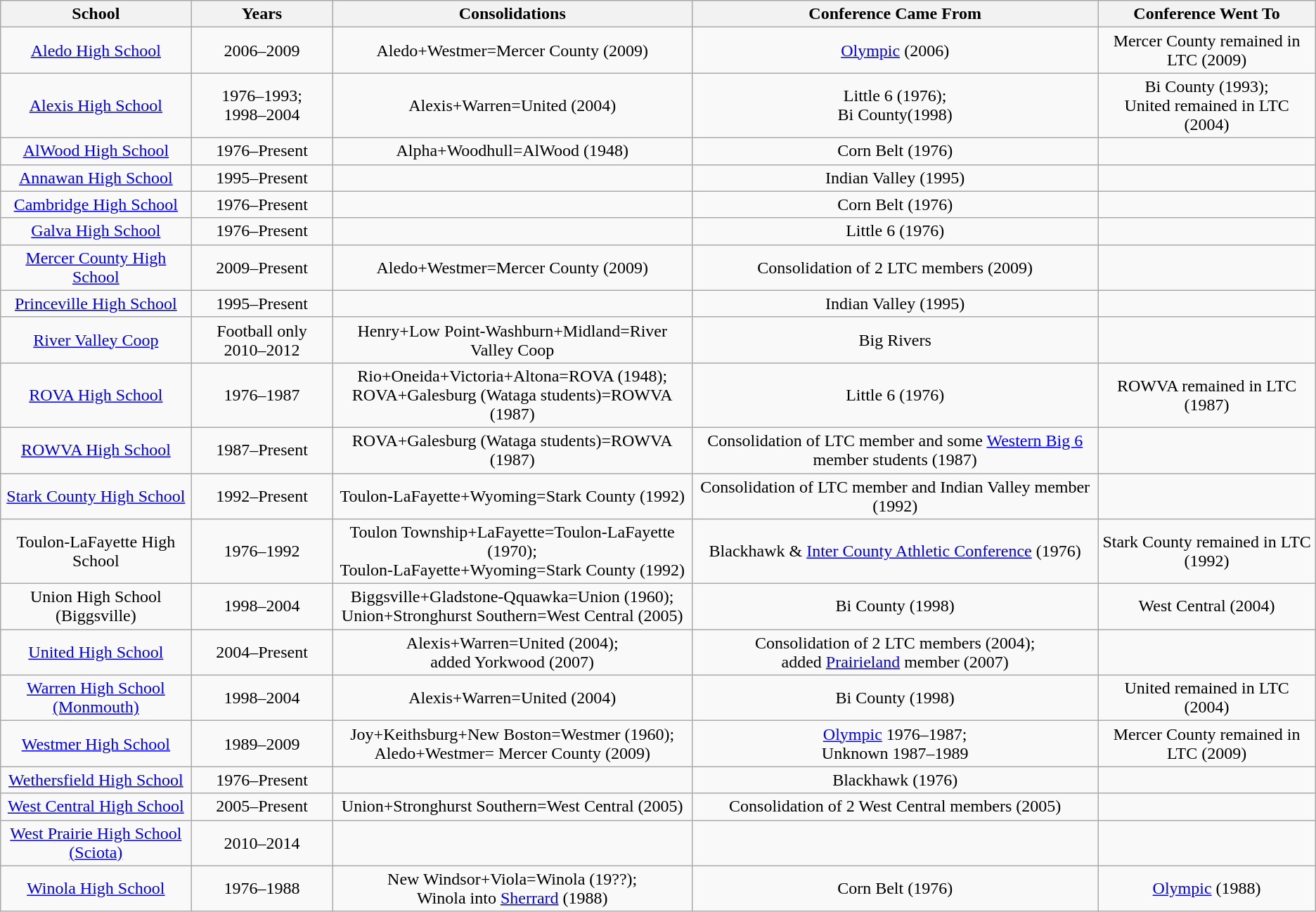<table class="wikitable" style="text-align:center;">
<tr>
<th>School</th>
<th>Years</th>
<th>Consolidations</th>
<th>Conference Came From</th>
<th>Conference Went To</th>
</tr>
<tr>
<td><a href='#'>Aledo High School</a></td>
<td>2006–2009</td>
<td>Aledo+Westmer=Mercer County (2009)</td>
<td><a href='#'>Olympic</a> (2006)</td>
<td>Mercer County remained in LTC (2009)</td>
</tr>
<tr>
<td><a href='#'>Alexis High School</a></td>
<td>1976–1993;<br>1998–2004</td>
<td>Alexis+Warren=United (2004)</td>
<td>Little 6 (1976);<br>Bi County(1998)</td>
<td>Bi County (1993);<br>United remained in LTC (2004)</td>
</tr>
<tr>
<td><a href='#'>AlWood High School</a></td>
<td>1976–Present</td>
<td>Alpha+Woodhull=AlWood (1948)</td>
<td>Corn Belt (1976)</td>
<td></td>
</tr>
<tr>
<td><a href='#'>Annawan High School</a></td>
<td>1995–Present</td>
<td></td>
<td>Indian Valley (1995)</td>
<td></td>
</tr>
<tr>
<td><a href='#'>Cambridge High School</a></td>
<td>1976–Present</td>
<td></td>
<td>Corn Belt (1976)</td>
<td></td>
</tr>
<tr>
<td><a href='#'>Galva High School</a></td>
<td>1976–Present</td>
<td></td>
<td>Little 6 (1976)</td>
<td></td>
</tr>
<tr>
<td><a href='#'>Mercer County High School</a></td>
<td>2009–Present</td>
<td>Aledo+Westmer=Mercer County (2009)</td>
<td>Consolidation of 2 LTC members (2009)</td>
<td></td>
</tr>
<tr>
<td><a href='#'>Princeville High School</a></td>
<td>1995–Present</td>
<td></td>
<td>Indian Valley (1995)</td>
<td></td>
</tr>
<tr>
<td><a href='#'>River Valley Coop</a></td>
<td>Football only 2010–2012</td>
<td>Henry+Low Point-Washburn+Midland=River Valley Coop</td>
<td>Big Rivers</td>
<td></td>
</tr>
<tr>
<td><a href='#'>ROVA High School</a></td>
<td>1976–1987</td>
<td>Rio+Oneida+Victoria+Altona=ROVA (1948);<br>ROVA+Galesburg (Wataga students)=ROWVA (1987)</td>
<td>Little 6 (1976)</td>
<td>ROWVA remained in LTC (1987)</td>
</tr>
<tr>
<td><a href='#'>ROWVA High School</a></td>
<td>1987–Present</td>
<td>ROVA+Galesburg (Wataga students)=ROWVA (1987)</td>
<td>Consolidation of LTC member and some <a href='#'>Western Big 6</a> member students (1987)</td>
<td></td>
</tr>
<tr>
<td><a href='#'>Stark County High School</a></td>
<td>1992–Present</td>
<td>Toulon-LaFayette+Wyoming=Stark County (1992)</td>
<td>Consolidation of LTC member and Indian Valley member (1992)</td>
<td></td>
</tr>
<tr>
<td>Toulon-LaFayette High School</td>
<td>1976–1992</td>
<td>Toulon Township+LaFayette=Toulon-LaFayette (1970);<br>Toulon-LaFayette+Wyoming=Stark County (1992)</td>
<td>Blackhawk & <a href='#'>Inter County Athletic Conference</a> (1976)</td>
<td>Stark County remained in LTC (1992)</td>
</tr>
<tr>
<td>Union High School (Biggsville)</td>
<td>1998–2004</td>
<td>Biggsville+Gladstone-Qquawka=Union (1960);<br>Union+Stronghurst Southern=West Central (2005)</td>
<td>Bi County (1998)</td>
<td>West Central (2004)</td>
</tr>
<tr>
<td><a href='#'>United High School</a></td>
<td>2004–Present</td>
<td>Alexis+Warren=United (2004);<br>added Yorkwood (2007)</td>
<td>Consolidation of 2 LTC members (2004);<br>added <a href='#'>Prairieland</a> member (2007)</td>
<td></td>
</tr>
<tr>
<td><a href='#'>Warren High School (Monmouth)</a></td>
<td>1998–2004</td>
<td>Alexis+Warren=United (2004)</td>
<td>Bi County (1998)</td>
<td>United remained in LTC (2004)</td>
</tr>
<tr>
<td><a href='#'>Westmer High School</a></td>
<td>1989–2009</td>
<td>Joy+Keithsburg+New Boston=Westmer (1960);<br>Aledo+Westmer= Mercer County (2009)</td>
<td><a href='#'>Olympic</a> 1976–1987;<br>Unknown 1987–1989</td>
<td>Mercer County remained in LTC (2009)</td>
</tr>
<tr>
<td><a href='#'>Wethersfield High School</a></td>
<td>1976–Present</td>
<td></td>
<td>Blackhawk (1976)</td>
<td></td>
</tr>
<tr>
<td><a href='#'>West Central High School</a></td>
<td>2005–Present</td>
<td>Union+Stronghurst Southern=West Central (2005)</td>
<td>Consolidation of 2 West Central members (2005)</td>
<td></td>
</tr>
<tr>
<td><a href='#'>West Prairie High School (Sciota)</a></td>
<td>2010–2014</td>
<td></td>
<td></td>
<td></td>
</tr>
<tr>
<td><a href='#'>Winola High School</a></td>
<td>1976–1988</td>
<td>New Windsor+Viola=Winola (19??);<br>Winola into <a href='#'>Sherrard</a> (1988)</td>
<td>Corn Belt (1976)</td>
<td><a href='#'>Olympic</a> (1988)</td>
</tr>
</table>
